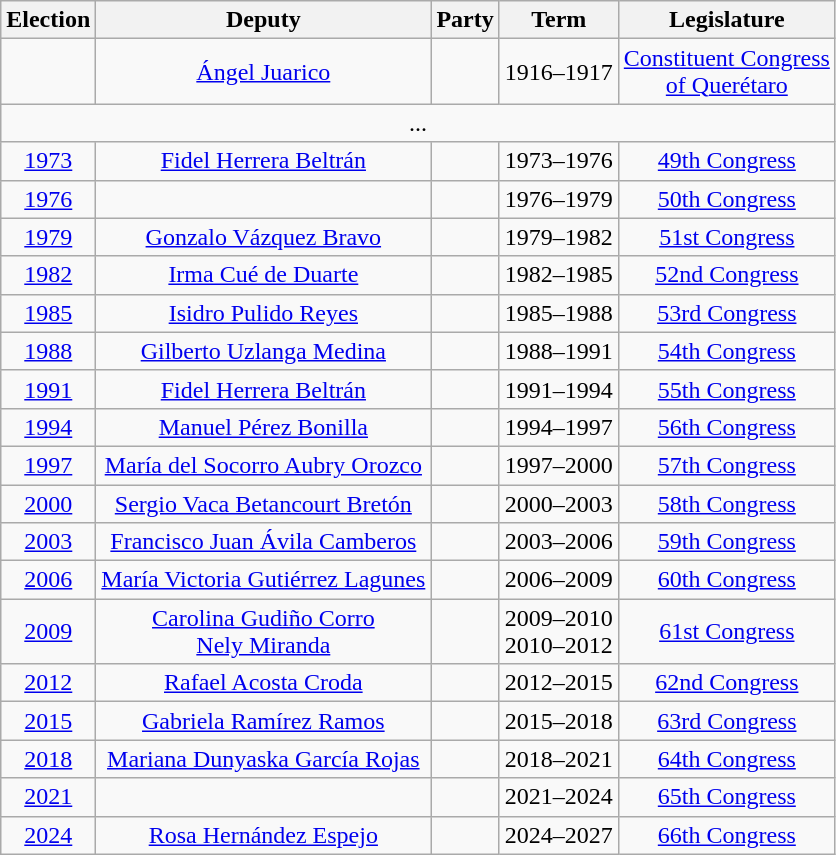<table class="wikitable sortable" style="text-align: center">
<tr>
<th>Election</th>
<th class="unsortable">Deputy</th>
<th class="unsortable">Party</th>
<th class="unsortable">Term</th>
<th class="unsortable">Legislature</th>
</tr>
<tr>
<td></td>
<td><a href='#'>Ángel Juarico</a></td>
<td></td>
<td>1916–1917</td>
<td><a href='#'>Constituent Congress<br>of Querétaro</a></td>
</tr>
<tr>
<td colspan=5> ...</td>
</tr>
<tr>
<td><a href='#'>1973</a></td>
<td><a href='#'>Fidel Herrera Beltrán</a></td>
<td></td>
<td>1973–1976</td>
<td><a href='#'>49th Congress</a></td>
</tr>
<tr>
<td><a href='#'>1976</a></td>
<td></td>
<td></td>
<td>1976–1979</td>
<td><a href='#'>50th Congress</a></td>
</tr>
<tr>
<td><a href='#'>1979</a></td>
<td><a href='#'>Gonzalo Vázquez Bravo</a></td>
<td></td>
<td>1979–1982</td>
<td><a href='#'>51st Congress</a></td>
</tr>
<tr>
<td><a href='#'>1982</a></td>
<td><a href='#'>Irma Cué de Duarte</a></td>
<td></td>
<td>1982–1985</td>
<td><a href='#'>52nd Congress</a></td>
</tr>
<tr>
<td><a href='#'>1985</a></td>
<td><a href='#'>Isidro Pulido Reyes</a></td>
<td></td>
<td>1985–1988</td>
<td><a href='#'>53rd Congress</a></td>
</tr>
<tr>
<td><a href='#'>1988</a></td>
<td><a href='#'>Gilberto Uzlanga Medina</a></td>
<td></td>
<td>1988–1991</td>
<td><a href='#'>54th Congress</a></td>
</tr>
<tr>
<td><a href='#'>1991</a></td>
<td><a href='#'>Fidel Herrera Beltrán</a></td>
<td></td>
<td>1991–1994</td>
<td><a href='#'>55th Congress</a></td>
</tr>
<tr>
<td><a href='#'>1994</a></td>
<td><a href='#'>Manuel Pérez Bonilla</a></td>
<td></td>
<td>1994–1997</td>
<td><a href='#'>56th Congress</a></td>
</tr>
<tr>
<td><a href='#'>1997</a></td>
<td><a href='#'>María del Socorro Aubry Orozco</a></td>
<td></td>
<td>1997–2000</td>
<td><a href='#'>57th Congress</a></td>
</tr>
<tr>
<td><a href='#'>2000</a></td>
<td><a href='#'>Sergio Vaca Betancourt Bretón</a></td>
<td></td>
<td>2000–2003</td>
<td><a href='#'>58th Congress</a></td>
</tr>
<tr>
<td><a href='#'>2003</a></td>
<td><a href='#'>Francisco Juan Ávila Camberos</a></td>
<td></td>
<td>2003–2006</td>
<td><a href='#'>59th Congress</a></td>
</tr>
<tr>
<td><a href='#'>2006</a></td>
<td><a href='#'>María Victoria Gutiérrez Lagunes</a></td>
<td></td>
<td>2006–2009</td>
<td><a href='#'>60th Congress</a></td>
</tr>
<tr>
<td><a href='#'>2009</a></td>
<td><a href='#'>Carolina Gudiño Corro</a><br><a href='#'>Nely Miranda</a></td>
<td></td>
<td>2009–2010<br>2010–2012</td>
<td><a href='#'>61st Congress</a></td>
</tr>
<tr>
<td><a href='#'>2012</a></td>
<td><a href='#'>Rafael Acosta Croda</a></td>
<td></td>
<td>2012–2015</td>
<td><a href='#'>62nd Congress</a></td>
</tr>
<tr>
<td><a href='#'>2015</a></td>
<td><a href='#'>Gabriela Ramírez Ramos</a></td>
<td></td>
<td>2015–2018</td>
<td><a href='#'>63rd Congress</a></td>
</tr>
<tr>
<td><a href='#'>2018</a></td>
<td><a href='#'>Mariana Dunyaska García Rojas</a></td>
<td></td>
<td>2018–2021</td>
<td><a href='#'>64th Congress</a></td>
</tr>
<tr>
<td><a href='#'>2021</a></td>
<td></td>
<td></td>
<td>2021–2024</td>
<td><a href='#'>65th Congress</a></td>
</tr>
<tr>
<td><a href='#'>2024</a></td>
<td><a href='#'>Rosa Hernández Espejo</a></td>
<td></td>
<td>2024–2027</td>
<td><a href='#'>66th Congress</a></td>
</tr>
</table>
